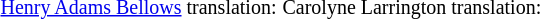<table>
<tr>
<td><br><small><a href='#'>Henry Adams Bellows</a> translation:</small></td>
<td><br><small>Carolyne Larrington translation:</small></td>
<td></td>
</tr>
</table>
